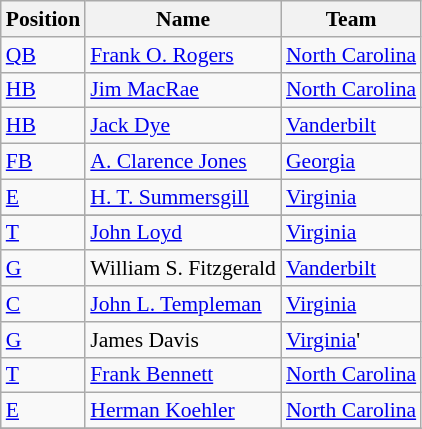<table class="wikitable" style="font-size: 90%">
<tr>
<th>Position</th>
<th>Name</th>
<th>Team</th>
</tr>
<tr>
<td><a href='#'>QB</a></td>
<td><a href='#'>Frank O. Rogers</a></td>
<td><a href='#'>North Carolina</a></td>
</tr>
<tr>
<td><a href='#'>HB</a></td>
<td><a href='#'>Jim MacRae</a></td>
<td><a href='#'>North Carolina</a></td>
</tr>
<tr>
<td><a href='#'>HB</a></td>
<td><a href='#'>Jack Dye</a></td>
<td><a href='#'>Vanderbilt</a></td>
</tr>
<tr>
<td><a href='#'>FB</a></td>
<td><a href='#'>A. Clarence Jones</a></td>
<td><a href='#'>Georgia</a></td>
</tr>
<tr>
<td><a href='#'>E</a></td>
<td><a href='#'>H. T. Summersgill</a></td>
<td><a href='#'>Virginia</a></td>
</tr>
<tr>
</tr>
<tr>
<td><a href='#'>T</a></td>
<td><a href='#'>John Loyd</a></td>
<td><a href='#'>Virginia</a></td>
</tr>
<tr>
<td><a href='#'>G</a></td>
<td>William S. Fitzgerald</td>
<td><a href='#'>Vanderbilt</a></td>
</tr>
<tr>
<td><a href='#'>C</a></td>
<td><a href='#'>John L. Templeman</a></td>
<td><a href='#'>Virginia</a></td>
</tr>
<tr>
<td><a href='#'>G</a></td>
<td>James Davis</td>
<td><a href='#'>Virginia</a>'</td>
</tr>
<tr>
<td><a href='#'>T</a></td>
<td><a href='#'>Frank Bennett</a></td>
<td><a href='#'>North Carolina</a></td>
</tr>
<tr>
<td><a href='#'>E</a></td>
<td><a href='#'>Herman Koehler</a></td>
<td><a href='#'>North Carolina</a></td>
</tr>
<tr>
</tr>
</table>
